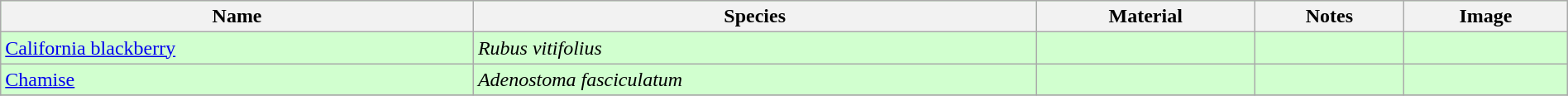<table class="wikitable" align="center" width="100%" style="background:#D1FFCF;">
<tr>
<th>Name</th>
<th>Species</th>
<th>Material</th>
<th>Notes</th>
<th>Image</th>
</tr>
<tr>
<td><a href='#'>California blackberry</a></td>
<td><em>Rubus vitifolius</em></td>
<td></td>
<td></td>
<td></td>
</tr>
<tr>
<td><a href='#'>Chamise</a></td>
<td><em>Adenostoma fasciculatum</em></td>
<td></td>
<td></td>
<td></td>
</tr>
<tr>
</tr>
</table>
